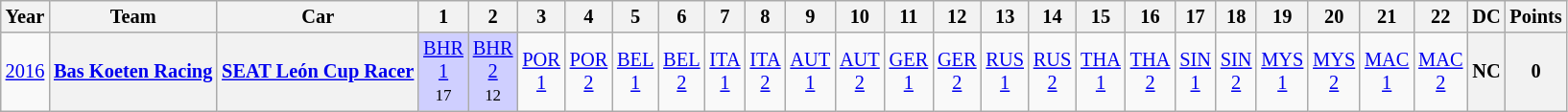<table class="wikitable" style="text-align:center; font-size:85%">
<tr>
<th>Year</th>
<th>Team</th>
<th>Car</th>
<th>1</th>
<th>2</th>
<th>3</th>
<th>4</th>
<th>5</th>
<th>6</th>
<th>7</th>
<th>8</th>
<th>9</th>
<th>10</th>
<th>11</th>
<th>12</th>
<th>13</th>
<th>14</th>
<th>15</th>
<th>16</th>
<th>17</th>
<th>18</th>
<th>19</th>
<th>20</th>
<th>21</th>
<th>22</th>
<th>DC</th>
<th>Points</th>
</tr>
<tr>
<td><a href='#'>2016</a></td>
<th><a href='#'>Bas Koeten Racing</a></th>
<th><a href='#'>SEAT León Cup Racer</a></th>
<td style="background:#CFCFFF;"><a href='#'>BHR<br>1</a><br><small>17</small></td>
<td style="background:#CFCFFF;"><a href='#'>BHR<br>2</a><br><small>12</small></td>
<td><a href='#'>POR<br>1</a></td>
<td><a href='#'>POR<br>2</a></td>
<td><a href='#'>BEL<br>1</a></td>
<td><a href='#'>BEL<br>2</a></td>
<td><a href='#'>ITA<br>1</a></td>
<td><a href='#'>ITA<br>2</a></td>
<td><a href='#'>AUT<br>1</a></td>
<td><a href='#'>AUT<br>2</a></td>
<td><a href='#'>GER<br>1</a></td>
<td><a href='#'>GER<br>2</a></td>
<td><a href='#'>RUS<br>1</a></td>
<td><a href='#'>RUS<br>2</a></td>
<td><a href='#'>THA<br>1</a></td>
<td><a href='#'>THA<br>2</a></td>
<td><a href='#'>SIN<br>1</a></td>
<td><a href='#'>SIN<br>2</a></td>
<td><a href='#'>MYS<br>1</a></td>
<td><a href='#'>MYS<br>2</a></td>
<td><a href='#'>MAC<br>1</a></td>
<td><a href='#'>MAC<br>2</a></td>
<th>NC</th>
<th>0</th>
</tr>
</table>
